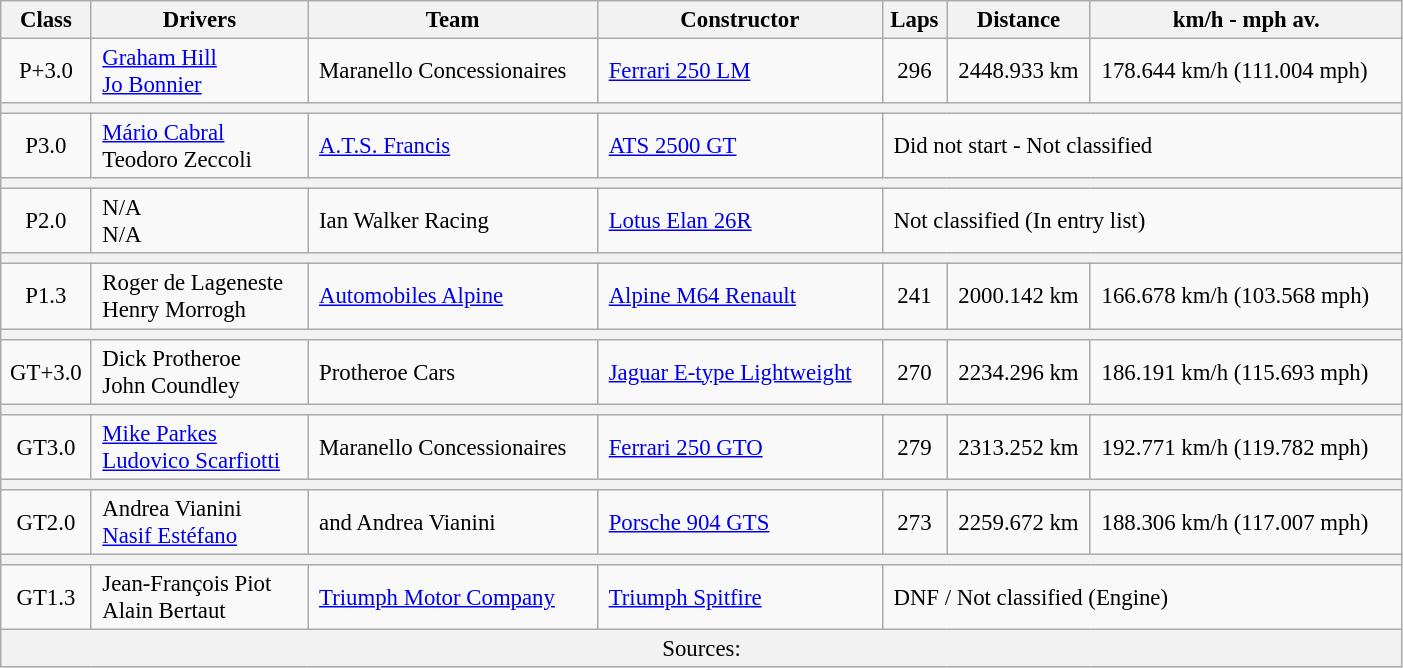<table class="wikitable" style="width: 74%;font-size: 95%;">
<tr>
<th>Class</th>
<th>Drivers</th>
<th>Team</th>
<th>Constructor</th>
<th>Laps</th>
<th>Distance</th>
<th>km/h - mph av.</th>
</tr>
<tr>
<td align="center">P+3.0</td>
<td style="padding-left: 7px"> <a href='#'>Graham Hill</a><br> <a href='#'>Jo Bonnier</a></td>
<td style="padding-left: 7px"> Maranello Concessionaires</td>
<td style="padding-left: 7px"> <a href='#'>Ferrari 250 LM</a></td>
<td align="center">296</td>
<td align="center">2448.933 km</td>
<td style="padding-left: 7px">178.644 km/h (111.004 mph)</td>
</tr>
<tr>
<td style="background:#F2F2F2;padding-left: 7px" colspan=8></td>
</tr>
<tr>
<td align="center">P3.0</td>
<td style="padding-left: 7px"> <a href='#'>Mário Cabral</a><br> Teodoro Zeccoli</td>
<td style="padding-left: 7px"> <a href='#'>A.T.S. Francis</a></td>
<td style="padding-left: 7px"> <a href='#'>ATS 2500 GT</a></td>
<td style="padding-left: 7px" colspan="3">Did not start - Not classified</td>
</tr>
<tr>
<td style="background:#F2F2F2;padding-left: 7px" colspan=8></td>
</tr>
<tr>
<td align="center">P2.0</td>
<td style="padding-left: 7px">N/A<br>N/A</td>
<td style="padding-left: 7px"> Ian Walker Racing</td>
<td style="padding-left: 7px"> <a href='#'>Lotus Elan 26R</a></td>
<td style="padding-left: 7px" colspan="7">Not classified (In entry list)</td>
</tr>
<tr>
<td style="background:#F2F2F2;padding-left: 7px" colspan=8></td>
</tr>
<tr>
<td align="center">P1.3</td>
<td style="padding-left: 7px"> Roger de Lageneste<br> Henry Morrogh</td>
<td style="padding-left: 7px"> <a href='#'>Automobiles Alpine</a></td>
<td style="padding-left: 7px"> <a href='#'>Alpine M64 Renault</a></td>
<td align="center">241</td>
<td align="center">2000.142 km</td>
<td style="padding-left: 7px">166.678 km/h (103.568 mph)</td>
</tr>
<tr>
<td style="background:#F2F2F2;padding-left: 7px" colspan=8></td>
</tr>
<tr>
<td align="center">GT+3.0</td>
<td style="padding-left: 7px"> Dick Protheroe<br> John Coundley</td>
<td style="padding-left: 7px"> Protheroe Cars</td>
<td style="padding-left: 7px"> <a href='#'>Jaguar E-type Lightweight</a></td>
<td align="center">270</td>
<td align="center">2234.296 km</td>
<td style="padding-left: 7px">186.191 km/h (115.693 mph)</td>
</tr>
<tr>
<td style="background:#F2F2F2;padding-left: 7px" colspan=8></td>
</tr>
<tr>
<td align="center">GT3.0</td>
<td style="padding-left: 7px"> <a href='#'>Mike Parkes</a><br> <a href='#'>Ludovico Scarfiotti</a></td>
<td style="padding-left: 7px"> Maranello Concessionaires</td>
<td style="padding-left: 7px"> <a href='#'>Ferrari 250 GTO</a></td>
<td align="center">279</td>
<td align="center">2313.252 km</td>
<td style="padding-left: 7px">192.771 km/h (119.782 mph)</td>
</tr>
<tr>
<td style="background:#F2F2F2;padding-left: 7px" colspan=8></td>
</tr>
<tr>
<td align="center">GT2.0</td>
<td style="padding-left: 7px"> Andrea Vianini<br> <a href='#'>Nasif Estéfano</a></td>
<td style="padding-left: 7px"> and  Andrea Vianini</td>
<td style="padding-left: 7px"> <a href='#'>Porsche 904 GTS</a></td>
<td align="center">273</td>
<td align="center">2259.672 km</td>
<td style="padding-left: 7px">188.306 km/h (117.007 mph)</td>
</tr>
<tr>
<td style="background:#F2F2F2;padding-left: 7px" colspan=8></td>
</tr>
<tr>
<td align="center">GT1.3</td>
<td style="padding-left: 7px"> Jean-François Piot<br> Alain Bertaut</td>
<td style="padding-left: 7px"> <a href='#'>Triumph Motor Company</a></td>
<td style="padding-left: 7px"> <a href='#'>Triumph Spitfire</a></td>
<td style="padding-left: 7px" colspan="7">DNF / Not classified (Engine)</td>
</tr>
<tr>
<td style="background:#F2F2F2" colspan=9 align="center">Sources:  </td>
</tr>
</table>
